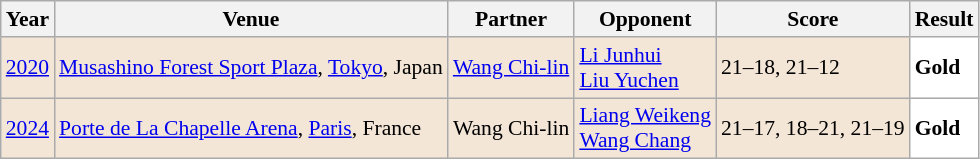<table class="sortable wikitable" style="font-size: 90%;">
<tr>
<th>Year</th>
<th>Venue</th>
<th>Partner</th>
<th>Opponent</th>
<th>Score</th>
<th>Result</th>
</tr>
<tr style="background:#F3E6D7">
<td align="center"><a href='#'>2020</a></td>
<td align="left"><a href='#'>Musashino Forest Sport Plaza</a>, <a href='#'>Tokyo</a>, Japan</td>
<td align="left"> <a href='#'>Wang Chi-lin</a></td>
<td align="left"> <a href='#'>Li Junhui</a><br> <a href='#'>Liu Yuchen</a></td>
<td align="left">21–18, 21–12</td>
<td style="text-align:left; background:white"> <strong>Gold</strong></td>
</tr>
<tr style="background:#F3E6D7">
<td align="center"><a href='#'>2024</a></td>
<td align="left"><a href='#'>Porte de La Chapelle Arena</a>, <a href='#'>Paris</a>, France</td>
<td align="left"> Wang Chi-lin</td>
<td align="left"> <a href='#'>Liang Weikeng</a><br> <a href='#'>Wang Chang</a></td>
<td align="left">21–17, 18–21, 21–19</td>
<td style="text-align:left; background:white"> <strong>Gold</strong></td>
</tr>
</table>
